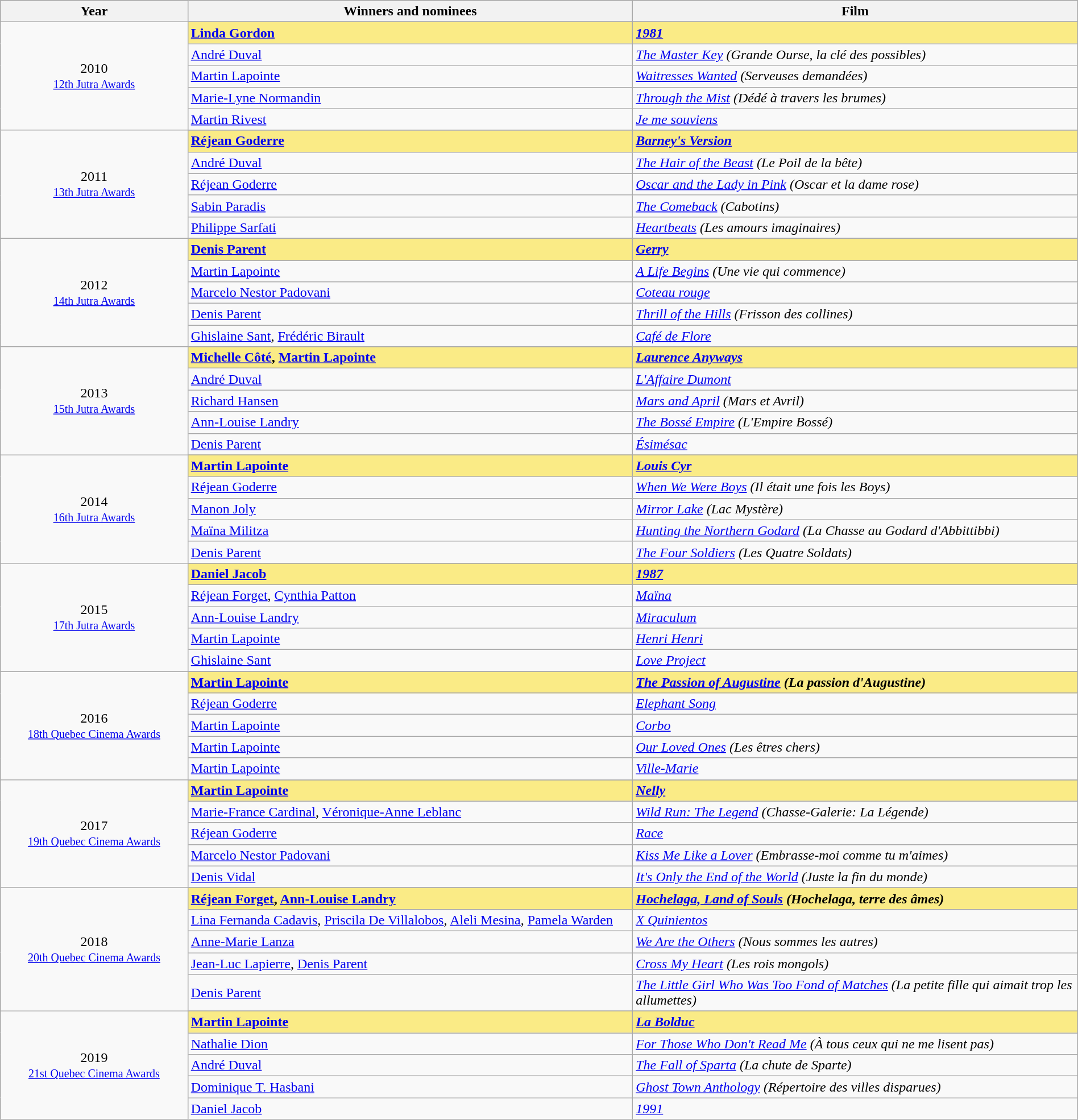<table class="wikitable" style="width:100%;">
<tr style="background:#bebebe;">
<th style="width:8%;">Year</th>
<th style="width:19%;">Winners and nominees</th>
<th style="width:19%;">Film</th>
</tr>
<tr>
<td rowspan="6" align="center">2010 <br> <small><a href='#'>12th Jutra Awards</a></small></td>
</tr>
<tr style="background:#FAEB86">
<td><strong><a href='#'>Linda Gordon</a></strong></td>
<td><strong><em><a href='#'>1981</a></em></strong></td>
</tr>
<tr>
<td><a href='#'>André Duval</a></td>
<td><em><a href='#'>The Master Key</a> (Grande Ourse, la clé des possibles)</em></td>
</tr>
<tr>
<td><a href='#'>Martin Lapointe</a></td>
<td><em><a href='#'>Waitresses Wanted</a> (Serveuses demandées)</em></td>
</tr>
<tr>
<td><a href='#'>Marie-Lyne Normandin</a></td>
<td><em><a href='#'>Through the Mist</a> (Dédé à travers les brumes)</em></td>
</tr>
<tr>
<td><a href='#'>Martin Rivest</a></td>
<td><em><a href='#'>Je me souviens</a></em></td>
</tr>
<tr>
<td rowspan="6" align="center">2011 <br> <small><a href='#'>13th Jutra Awards</a></small></td>
</tr>
<tr style="background:#FAEB86">
<td><strong><a href='#'>Réjean Goderre</a></strong></td>
<td><strong><em><a href='#'>Barney's Version</a></em></strong></td>
</tr>
<tr>
<td><a href='#'>André Duval</a></td>
<td><em><a href='#'>The Hair of the Beast</a> (Le Poil de la bête)</em></td>
</tr>
<tr>
<td><a href='#'>Réjean Goderre</a></td>
<td><em><a href='#'>Oscar and the Lady in Pink</a> (Oscar et la dame rose)</em></td>
</tr>
<tr>
<td><a href='#'>Sabin Paradis</a></td>
<td><em><a href='#'>The Comeback</a> (Cabotins)</em></td>
</tr>
<tr>
<td><a href='#'>Philippe Sarfati</a></td>
<td><em><a href='#'>Heartbeats</a> (Les amours imaginaires)</em></td>
</tr>
<tr>
<td rowspan="6" align="center">2012 <br> <small><a href='#'>14th Jutra Awards</a></small></td>
</tr>
<tr style="background:#FAEB86">
<td><strong><a href='#'>Denis Parent</a></strong></td>
<td><strong><em><a href='#'>Gerry</a></em></strong></td>
</tr>
<tr>
<td><a href='#'>Martin Lapointe</a></td>
<td><em><a href='#'>A Life Begins</a> (Une vie qui commence)</em></td>
</tr>
<tr>
<td><a href='#'>Marcelo Nestor Padovani</a></td>
<td><em><a href='#'>Coteau rouge</a></em></td>
</tr>
<tr>
<td><a href='#'>Denis Parent</a></td>
<td><em><a href='#'>Thrill of the Hills</a> (Frisson des collines)</em></td>
</tr>
<tr>
<td><a href='#'>Ghislaine Sant</a>, <a href='#'>Frédéric Birault</a></td>
<td><em><a href='#'>Café de Flore</a></em></td>
</tr>
<tr>
<td rowspan="6" align="center">2013 <br> <small><a href='#'>15th Jutra Awards</a></small></td>
</tr>
<tr style="background:#FAEB86">
<td><strong><a href='#'>Michelle Côté</a>, <a href='#'>Martin Lapointe</a></strong></td>
<td><strong><em><a href='#'>Laurence Anyways</a></em></strong></td>
</tr>
<tr>
<td><a href='#'>André Duval</a></td>
<td><em><a href='#'>L'Affaire Dumont</a></em></td>
</tr>
<tr>
<td><a href='#'>Richard Hansen</a></td>
<td><em><a href='#'>Mars and April</a> (Mars et Avril)</em></td>
</tr>
<tr>
<td><a href='#'>Ann-Louise Landry</a></td>
<td><em><a href='#'>The Bossé Empire</a> (L'Empire Bossé)</em></td>
</tr>
<tr>
<td><a href='#'>Denis Parent</a></td>
<td><em><a href='#'>Ésimésac</a></em></td>
</tr>
<tr>
<td rowspan="6" align="center">2014 <br> <small><a href='#'>16th Jutra Awards</a></small></td>
</tr>
<tr style="background:#FAEB86">
<td><strong><a href='#'>Martin Lapointe</a></strong></td>
<td><strong><em><a href='#'>Louis Cyr</a></em></strong></td>
</tr>
<tr>
<td><a href='#'>Réjean Goderre</a></td>
<td><em><a href='#'>When We Were Boys</a> (Il était une fois les Boys)</em></td>
</tr>
<tr>
<td><a href='#'>Manon Joly</a></td>
<td><em><a href='#'>Mirror Lake</a> (Lac Mystère)</em></td>
</tr>
<tr>
<td><a href='#'>Maïna Militza</a></td>
<td><em><a href='#'>Hunting the Northern Godard</a> (La Chasse au Godard d'Abbittibbi)</em></td>
</tr>
<tr>
<td><a href='#'>Denis Parent</a></td>
<td><em><a href='#'>The Four Soldiers</a> (Les Quatre Soldats)</em></td>
</tr>
<tr>
<td rowspan="6" align="center">2015 <br> <small><a href='#'>17th Jutra Awards</a></small></td>
</tr>
<tr style="background:#FAEB86">
<td><strong><a href='#'>Daniel Jacob</a></strong></td>
<td><strong><em><a href='#'>1987</a></em></strong></td>
</tr>
<tr>
<td><a href='#'>Réjean Forget</a>, <a href='#'>Cynthia Patton</a></td>
<td><em><a href='#'>Maïna</a></em></td>
</tr>
<tr>
<td><a href='#'>Ann-Louise Landry</a></td>
<td><em><a href='#'>Miraculum</a></em></td>
</tr>
<tr>
<td><a href='#'>Martin Lapointe</a></td>
<td><em><a href='#'>Henri Henri</a></em></td>
</tr>
<tr>
<td><a href='#'>Ghislaine Sant</a></td>
<td><em><a href='#'>Love Project</a></em></td>
</tr>
<tr>
<td rowspan="6" align="center">2016 <br> <small><a href='#'>18th Quebec Cinema Awards</a></small></td>
</tr>
<tr style="background:#FAEB86">
<td><strong><a href='#'>Martin Lapointe</a></strong></td>
<td><strong><em><a href='#'>The Passion of Augustine</a> (La passion d'Augustine)</em></strong></td>
</tr>
<tr>
<td><a href='#'>Réjean Goderre</a></td>
<td><em><a href='#'>Elephant Song</a></em></td>
</tr>
<tr>
<td><a href='#'>Martin Lapointe</a></td>
<td><em><a href='#'>Corbo</a></em></td>
</tr>
<tr>
<td><a href='#'>Martin Lapointe</a></td>
<td><em><a href='#'>Our Loved Ones</a> (Les êtres chers)</em></td>
</tr>
<tr>
<td><a href='#'>Martin Lapointe</a></td>
<td><em><a href='#'>Ville-Marie</a></em></td>
</tr>
<tr>
<td rowspan="6" align="center">2017 <br> <small><a href='#'>19th Quebec Cinema Awards</a></small></td>
</tr>
<tr style="background:#FAEB86">
<td><strong><a href='#'>Martin Lapointe</a></strong></td>
<td><strong><em><a href='#'>Nelly</a></em></strong></td>
</tr>
<tr>
<td><a href='#'>Marie-France Cardinal</a>, <a href='#'>Véronique-Anne Leblanc</a></td>
<td><em><a href='#'>Wild Run: The Legend</a> (Chasse-Galerie: La Légende)</em></td>
</tr>
<tr>
<td><a href='#'>Réjean Goderre</a></td>
<td><em><a href='#'>Race</a></em></td>
</tr>
<tr>
<td><a href='#'>Marcelo Nestor Padovani</a></td>
<td><em><a href='#'>Kiss Me Like a Lover</a> (Embrasse-moi comme tu m'aimes)</em></td>
</tr>
<tr>
<td><a href='#'>Denis Vidal</a></td>
<td><em><a href='#'>It's Only the End of the World</a> (Juste la fin du monde)</em></td>
</tr>
<tr>
<td rowspan="6" align="center">2018 <br> <small><a href='#'>20th Quebec Cinema Awards</a></small></td>
</tr>
<tr style="background:#FAEB86">
<td><strong><a href='#'>Réjean Forget</a>, <a href='#'>Ann-Louise Landry</a></strong></td>
<td><strong><em><a href='#'>Hochelaga, Land of Souls</a> (Hochelaga, terre des âmes)</em></strong></td>
</tr>
<tr>
<td><a href='#'>Lina Fernanda Cadavis</a>, <a href='#'>Priscila De Villalobos</a>, <a href='#'>Aleli Mesina</a>, <a href='#'>Pamela Warden</a></td>
<td><em><a href='#'>X Quinientos</a></em></td>
</tr>
<tr>
<td><a href='#'>Anne-Marie Lanza</a></td>
<td><em><a href='#'>We Are the Others</a> (Nous sommes les autres)</em></td>
</tr>
<tr>
<td><a href='#'>Jean-Luc Lapierre</a>, <a href='#'>Denis Parent</a></td>
<td><em><a href='#'>Cross My Heart</a> (Les rois mongols)</em></td>
</tr>
<tr>
<td><a href='#'>Denis Parent</a></td>
<td><em><a href='#'>The Little Girl Who Was Too Fond of Matches</a> (La petite fille qui aimait trop les allumettes)</em></td>
</tr>
<tr>
<td rowspan="6" align="center">2019 <br> <small><a href='#'>21st Quebec Cinema Awards</a></small></td>
</tr>
<tr style="background:#FAEB86">
<td><strong><a href='#'>Martin Lapointe</a></strong></td>
<td><strong><em><a href='#'>La Bolduc</a></em></strong></td>
</tr>
<tr>
<td><a href='#'>Nathalie Dion</a></td>
<td><em><a href='#'>For Those Who Don't Read Me</a> (À tous ceux qui ne me lisent pas)</em></td>
</tr>
<tr>
<td><a href='#'>André Duval</a></td>
<td><em><a href='#'>The Fall of Sparta</a> (La chute de Sparte)</em></td>
</tr>
<tr>
<td><a href='#'>Dominique T. Hasbani</a></td>
<td><em><a href='#'>Ghost Town Anthology</a> (Répertoire des villes disparues)</em></td>
</tr>
<tr>
<td><a href='#'>Daniel Jacob</a></td>
<td><em><a href='#'>1991</a></em></td>
</tr>
</table>
